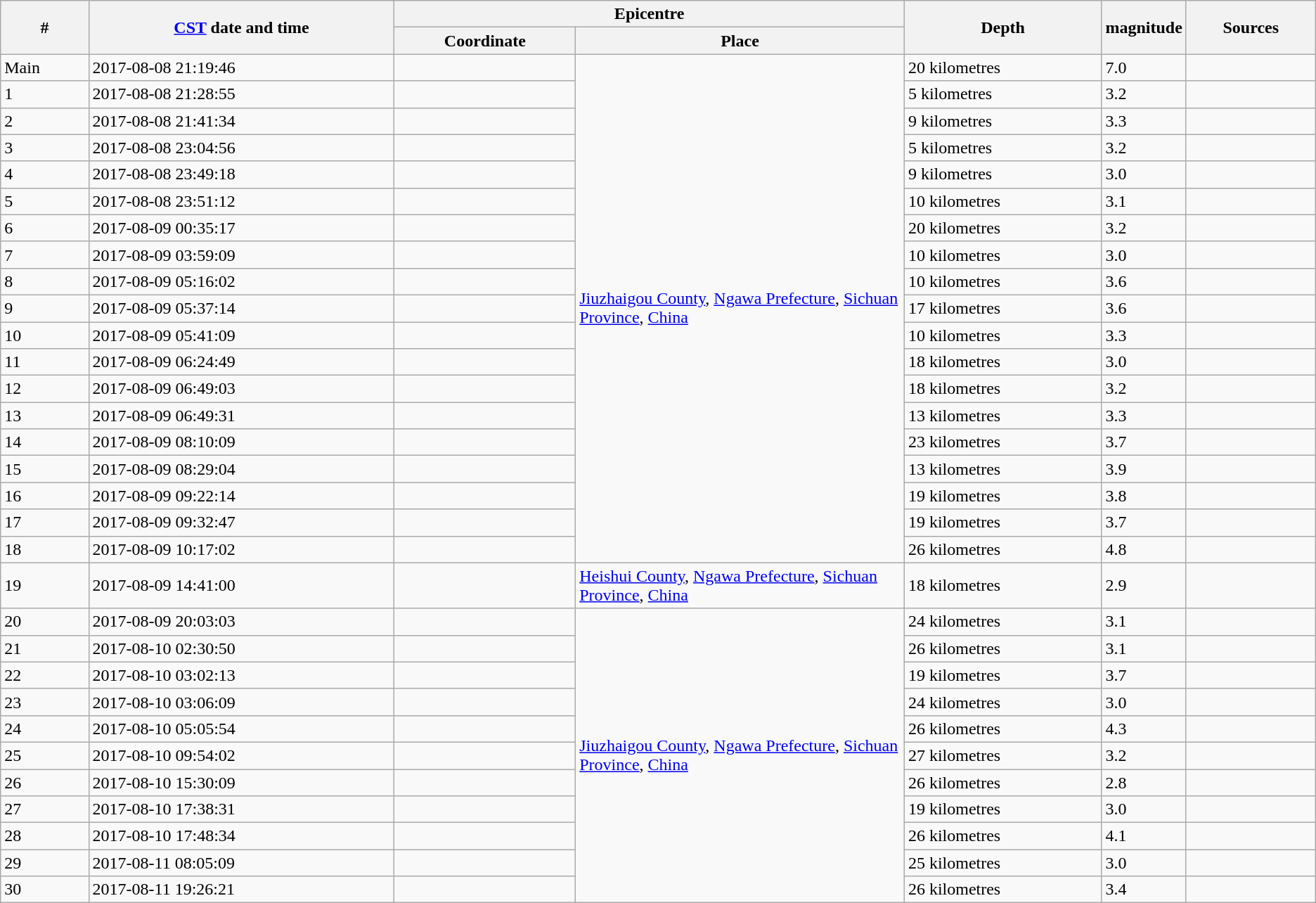<table class="wikitable sortable collapsible collapsed">
<tr>
<th rowspan="2">#</th>
<th rowspan="2"><a href='#'>CST</a> date and time</th>
<th colspan="2">Epicentre</th>
<th width="15%" rowspan="2">Depth</th>
<th width="5%" rowspan="2">magnitude</th>
<th rowspan="2">Sources</th>
</tr>
<tr>
<th>Coordinate</th>
<th width="25%">Place</th>
</tr>
<tr>
<td>Main</td>
<td>2017-08-08 21:19:46</td>
<td></td>
<td rowspan="19"><a href='#'>Jiuzhaigou County</a>, <a href='#'>Ngawa Prefecture</a>, <a href='#'>Sichuan Province</a>, <a href='#'>China</a></td>
<td>20 kilometres</td>
<td>7.0</td>
<td></td>
</tr>
<tr>
<td>1</td>
<td>2017-08-08 21:28:55</td>
<td></td>
<td>5 kilometres</td>
<td>3.2</td>
<td></td>
</tr>
<tr>
<td>2</td>
<td>2017-08-08 21:41:34</td>
<td></td>
<td>9 kilometres</td>
<td>3.3</td>
<td></td>
</tr>
<tr>
<td>3</td>
<td>2017-08-08 23:04:56</td>
<td></td>
<td>5 kilometres</td>
<td>3.2</td>
<td></td>
</tr>
<tr>
<td>4</td>
<td>2017-08-08 23:49:18</td>
<td></td>
<td>9 kilometres</td>
<td>3.0</td>
<td></td>
</tr>
<tr>
<td>5</td>
<td>2017-08-08 23:51:12</td>
<td></td>
<td>10 kilometres</td>
<td>3.1</td>
<td></td>
</tr>
<tr>
<td>6</td>
<td>2017-08-09 00:35:17</td>
<td></td>
<td>20 kilometres</td>
<td>3.2</td>
<td></td>
</tr>
<tr>
<td>7</td>
<td>2017-08-09 03:59:09</td>
<td></td>
<td>10 kilometres</td>
<td>3.0</td>
<td></td>
</tr>
<tr>
<td>8</td>
<td>2017-08-09 05:16:02</td>
<td></td>
<td>10 kilometres</td>
<td>3.6</td>
<td></td>
</tr>
<tr>
<td>9</td>
<td>2017-08-09 05:37:14</td>
<td></td>
<td>17 kilometres</td>
<td>3.6</td>
<td></td>
</tr>
<tr>
<td>10</td>
<td>2017-08-09 05:41:09</td>
<td></td>
<td>10 kilometres</td>
<td>3.3</td>
<td></td>
</tr>
<tr>
<td>11</td>
<td>2017-08-09 06:24:49</td>
<td></td>
<td>18 kilometres</td>
<td>3.0</td>
<td></td>
</tr>
<tr>
<td>12</td>
<td>2017-08-09 06:49:03</td>
<td></td>
<td>18 kilometres</td>
<td>3.2</td>
<td></td>
</tr>
<tr>
<td>13</td>
<td>2017-08-09 06:49:31</td>
<td></td>
<td>13 kilometres</td>
<td>3.3</td>
<td></td>
</tr>
<tr>
<td>14</td>
<td>2017-08-09 08:10:09</td>
<td></td>
<td>23 kilometres</td>
<td>3.7</td>
<td></td>
</tr>
<tr>
<td>15</td>
<td>2017-08-09 08:29:04</td>
<td></td>
<td>13 kilometres</td>
<td>3.9</td>
<td></td>
</tr>
<tr>
<td>16</td>
<td>2017-08-09 09:22:14</td>
<td></td>
<td>19 kilometres</td>
<td>3.8</td>
<td></td>
</tr>
<tr>
<td>17</td>
<td>2017-08-09 09:32:47</td>
<td></td>
<td>19 kilometres</td>
<td>3.7</td>
<td></td>
</tr>
<tr>
<td>18</td>
<td>2017-08-09 10:17:02</td>
<td></td>
<td>26 kilometres</td>
<td>4.8</td>
<td></td>
</tr>
<tr>
<td>19</td>
<td>2017-08-09 14:41:00</td>
<td></td>
<td><a href='#'>Heishui County</a>, <a href='#'>Ngawa Prefecture</a>, <a href='#'>Sichuan Province</a>, <a href='#'>China</a></td>
<td>18 kilometres</td>
<td>2.9</td>
<td></td>
</tr>
<tr>
<td>20</td>
<td>2017-08-09 20:03:03</td>
<td></td>
<td rowspan="11"><a href='#'>Jiuzhaigou County</a>, <a href='#'>Ngawa Prefecture</a>, <a href='#'>Sichuan Province</a>, <a href='#'>China</a></td>
<td>24 kilometres</td>
<td>3.1</td>
<td></td>
</tr>
<tr>
<td>21</td>
<td>2017-08-10 02:30:50</td>
<td></td>
<td>26 kilometres</td>
<td>3.1</td>
<td></td>
</tr>
<tr>
<td>22</td>
<td>2017-08-10 03:02:13</td>
<td></td>
<td>19 kilometres</td>
<td>3.7</td>
<td></td>
</tr>
<tr>
<td>23</td>
<td>2017-08-10 03:06:09</td>
<td></td>
<td>24 kilometres</td>
<td>3.0</td>
<td></td>
</tr>
<tr>
<td>24</td>
<td>2017-08-10 05:05:54</td>
<td></td>
<td>26 kilometres</td>
<td>4.3</td>
<td></td>
</tr>
<tr>
<td>25</td>
<td>2017-08-10 09:54:02</td>
<td></td>
<td>27 kilometres</td>
<td>3.2</td>
<td></td>
</tr>
<tr>
<td>26</td>
<td>2017-08-10 15:30:09</td>
<td></td>
<td>26 kilometres</td>
<td>2.8</td>
<td></td>
</tr>
<tr>
<td>27</td>
<td>2017-08-10 17:38:31</td>
<td></td>
<td>19 kilometres</td>
<td>3.0</td>
<td></td>
</tr>
<tr>
<td>28</td>
<td>2017-08-10 17:48:34</td>
<td></td>
<td>26 kilometres</td>
<td>4.1</td>
<td></td>
</tr>
<tr>
<td>29</td>
<td>2017-08-11 08:05:09</td>
<td></td>
<td>25 kilometres</td>
<td>3.0</td>
<td></td>
</tr>
<tr>
<td>30</td>
<td>2017-08-11 19:26:21</td>
<td></td>
<td>26 kilometres</td>
<td>3.4</td>
<td></td>
</tr>
</table>
